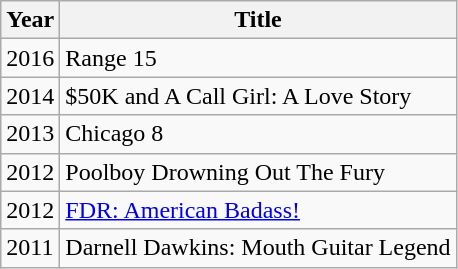<table class="wikitable sortable">
<tr>
<th>Year</th>
<th>Title</th>
</tr>
<tr>
<td>2016</td>
<td>Range 15</td>
</tr>
<tr>
<td>2014</td>
<td>$50K and A Call Girl: A Love Story</td>
</tr>
<tr>
<td>2013</td>
<td>Chicago 8</td>
</tr>
<tr>
<td>2012</td>
<td>Poolboy Drowning Out The Fury</td>
</tr>
<tr>
<td>2012</td>
<td><a href='#'>FDR: American Badass!</a></td>
</tr>
<tr>
<td>2011</td>
<td>Darnell Dawkins: Mouth Guitar Legend</td>
</tr>
</table>
